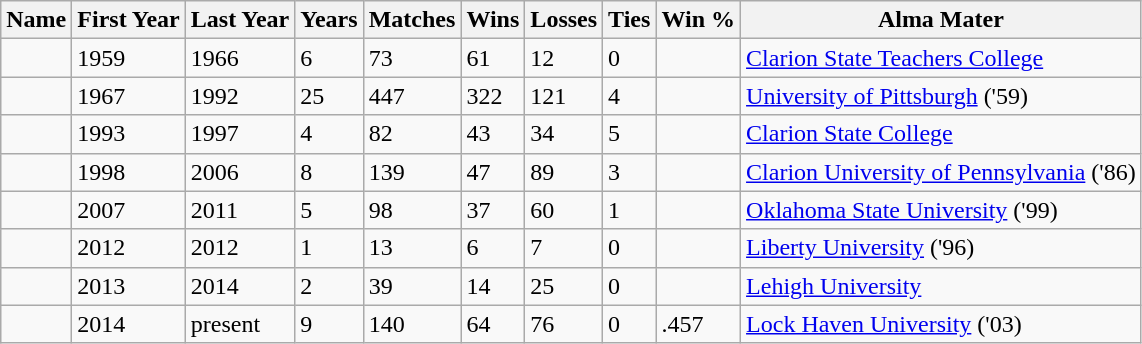<table class="wikitable sortable">
<tr>
<th>Name</th>
<th>First Year</th>
<th>Last Year</th>
<th>Years</th>
<th>Matches</th>
<th>Wins</th>
<th>Losses</th>
<th>Ties</th>
<th>Win %</th>
<th>Alma Mater</th>
</tr>
<tr>
<td></td>
<td>1959</td>
<td>1966</td>
<td>6</td>
<td>73</td>
<td>61</td>
<td>12</td>
<td>0</td>
<td></td>
<td><a href='#'>Clarion State Teachers College</a></td>
</tr>
<tr>
<td></td>
<td>1967</td>
<td>1992</td>
<td>25</td>
<td>447</td>
<td>322</td>
<td>121</td>
<td>4</td>
<td></td>
<td><a href='#'>University of Pittsburgh</a> ('59)</td>
</tr>
<tr>
<td></td>
<td>1993</td>
<td>1997</td>
<td>4</td>
<td>82</td>
<td>43</td>
<td>34</td>
<td>5</td>
<td></td>
<td><a href='#'>Clarion State College</a></td>
</tr>
<tr>
<td></td>
<td>1998</td>
<td>2006</td>
<td>8</td>
<td>139</td>
<td>47</td>
<td>89</td>
<td>3</td>
<td></td>
<td><a href='#'>Clarion University of Pennsylvania</a> ('86)</td>
</tr>
<tr>
<td></td>
<td>2007</td>
<td>2011</td>
<td>5</td>
<td>98</td>
<td>37</td>
<td>60</td>
<td>1</td>
<td></td>
<td><a href='#'>Oklahoma State University</a> ('99)</td>
</tr>
<tr>
<td></td>
<td>2012</td>
<td>2012</td>
<td>1</td>
<td>13</td>
<td>6</td>
<td>7</td>
<td>0</td>
<td></td>
<td><a href='#'>Liberty University</a> ('96)</td>
</tr>
<tr>
<td></td>
<td>2013</td>
<td>2014</td>
<td>2</td>
<td>39</td>
<td>14</td>
<td>25</td>
<td>0</td>
<td></td>
<td><a href='#'>Lehigh University</a></td>
</tr>
<tr>
<td></td>
<td>2014</td>
<td>present</td>
<td>9</td>
<td>140</td>
<td>64</td>
<td>76</td>
<td>0</td>
<td>.457</td>
<td><a href='#'>Lock Haven University</a> ('03)</td>
</tr>
</table>
